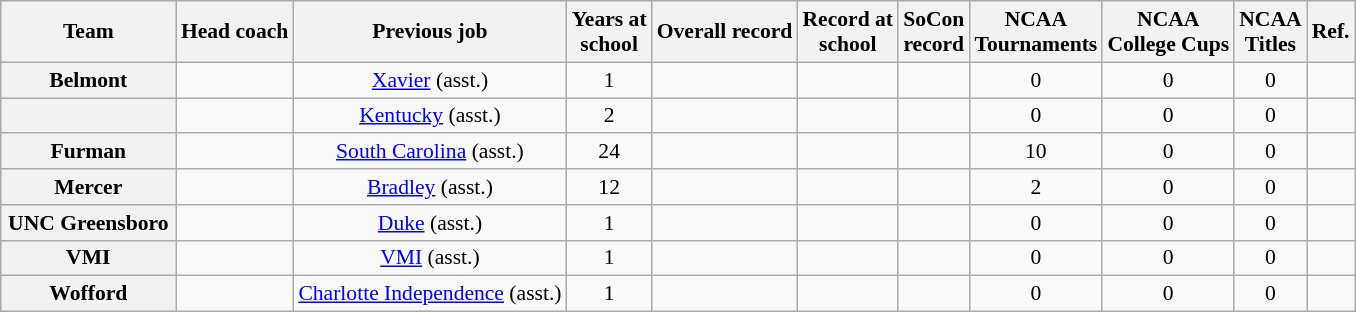<table class="wikitable sortable" style="text-align: center;font-size:90%;">
<tr>
<th width="110">Team</th>
<th>Head coach</th>
<th>Previous job</th>
<th>Years at<br>school</th>
<th>Overall record</th>
<th>Record at<br>school</th>
<th>SoCon<br>record</th>
<th>NCAA<br>Tournaments</th>
<th>NCAA<br>College Cups</th>
<th>NCAA<br>Titles</th>
<th class="unsortable">Ref.</th>
</tr>
<tr>
<th style=>Belmont</th>
<td></td>
<td><a href='#'>Xavier</a> (asst.)</td>
<td>1</td>
<td></td>
<td></td>
<td></td>
<td>0</td>
<td>0</td>
<td>0</td>
<td></td>
</tr>
<tr>
<th style=></th>
<td></td>
<td><a href='#'>Kentucky</a> (asst.)</td>
<td>2</td>
<td></td>
<td></td>
<td></td>
<td>0</td>
<td>0</td>
<td>0</td>
<td></td>
</tr>
<tr>
<th style=>Furman</th>
<td></td>
<td><a href='#'>South Carolina</a> (asst.)</td>
<td>24</td>
<td></td>
<td></td>
<td></td>
<td>10</td>
<td>0</td>
<td>0</td>
<td></td>
</tr>
<tr>
<th style=>Mercer</th>
<td></td>
<td><a href='#'>Bradley</a> (asst.)</td>
<td>12</td>
<td></td>
<td></td>
<td></td>
<td>2</td>
<td>0</td>
<td>0</td>
<td></td>
</tr>
<tr>
<th style=>UNC Greensboro</th>
<td></td>
<td><a href='#'>Duke</a> (asst.)</td>
<td>1</td>
<td></td>
<td></td>
<td></td>
<td>0</td>
<td>0</td>
<td>0</td>
<td></td>
</tr>
<tr>
<th style=>VMI</th>
<td></td>
<td><a href='#'>VMI</a> (asst.)</td>
<td>1</td>
<td></td>
<td></td>
<td></td>
<td>0</td>
<td>0</td>
<td>0</td>
<td></td>
</tr>
<tr>
<th style=>Wofford</th>
<td></td>
<td><a href='#'>Charlotte Independence</a> (asst.)</td>
<td>1</td>
<td></td>
<td></td>
<td></td>
<td>0</td>
<td>0</td>
<td>0</td>
<td></td>
</tr>
</table>
